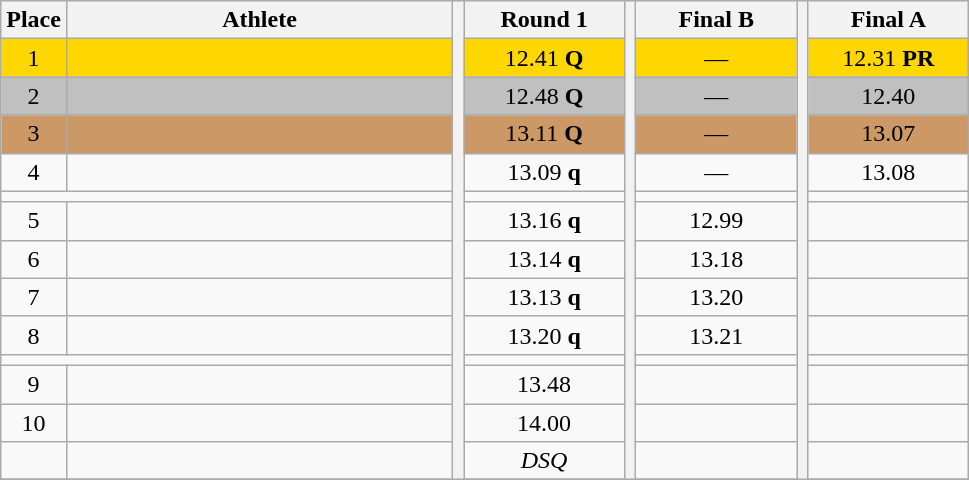<table class="wikitable" style="text-align:center">
<tr>
<th>Place</th>
<th width=250>Athlete</th>
<th rowspan=31></th>
<th width=100>Round 1</th>
<th rowspan=31></th>
<th width=100>Final B</th>
<th rowspan=31></th>
<th width=100>Final A</th>
</tr>
<tr bgcolor=gold>
<td>1</td>
<td align=left></td>
<td>12.41 <strong>Q</strong></td>
<td>—</td>
<td>12.31 <strong>PR</strong></td>
</tr>
<tr bgcolor=silver>
<td>2</td>
<td align=left></td>
<td>12.48 <strong>Q</strong></td>
<td>—</td>
<td>12.40</td>
</tr>
<tr bgcolor=cc9966>
<td>3</td>
<td align=left></td>
<td>13.11 <strong>Q</strong></td>
<td>—</td>
<td>13.07</td>
</tr>
<tr>
<td>4</td>
<td align=left></td>
<td>13.09 <strong>q</strong></td>
<td>—</td>
<td>13.08</td>
</tr>
<tr>
<td colspan=10></td>
</tr>
<tr>
<td>5</td>
<td align=left></td>
<td>13.16 <strong>q</strong></td>
<td>12.99</td>
<td></td>
</tr>
<tr>
<td>6</td>
<td align=left></td>
<td>13.14 <strong>q</strong></td>
<td>13.18</td>
<td></td>
</tr>
<tr>
<td>7</td>
<td align=left></td>
<td>13.13 <strong>q</strong></td>
<td>13.20</td>
<td></td>
</tr>
<tr>
<td>8</td>
<td align=left></td>
<td>13.20 <strong>q</strong></td>
<td>13.21</td>
<td></td>
</tr>
<tr>
<td colspan=10></td>
</tr>
<tr>
<td>9</td>
<td align=left></td>
<td>13.48</td>
<td></td>
<td></td>
</tr>
<tr>
<td>10</td>
<td align=left></td>
<td>14.00</td>
<td></td>
<td></td>
</tr>
<tr>
<td></td>
<td align=left></td>
<td><em>DSQ</em></td>
<td></td>
<td></td>
</tr>
<tr>
</tr>
</table>
